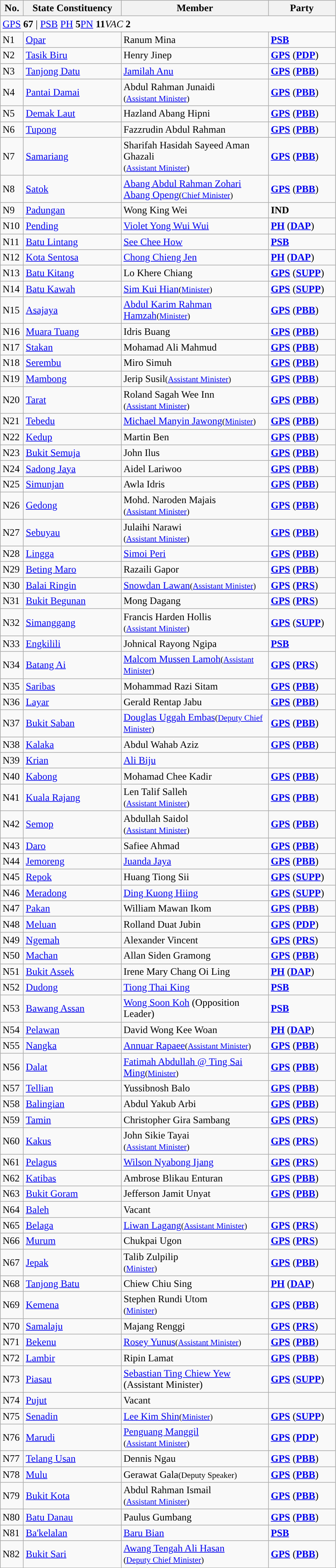<table class="wikitable sortable">
<tr>
<th style="width:30px;">No.</th>
<th style="width:150px;">State Constituency</th>
<th style="width:230px;">Member</th>
<th style="width:100px;">Party</th>
</tr>
<tr>
<td colspan="4"><a href='#'>GPS</a> <strong>67</strong> | <a href='#'>PSB</a> <strong></strong> <a href='#'>PH</a> <strong>5</strong><a href='#'>PN</a> <strong>1</strong><strong>1</strong><em>VAC</em> <strong>2</strong></td>
</tr>
<tr>
<td>N1</td>
<td><a href='#'>Opar</a></td>
<td>Ranum Mina</td>
<td><strong><a href='#'>PSB</a></strong></td>
</tr>
<tr>
<td>N2</td>
<td><a href='#'>Tasik Biru</a></td>
<td>Henry Jinep</td>
<td><strong><a href='#'>GPS</a></strong> (<strong><a href='#'>PDP</a></strong>)</td>
</tr>
<tr>
<td>N3</td>
<td><a href='#'>Tanjong Datu</a></td>
<td><a href='#'>Jamilah Anu</a></td>
<td><strong><a href='#'>GPS</a></strong> (<strong><a href='#'>PBB</a></strong>)</td>
</tr>
<tr>
<td>N4</td>
<td><a href='#'>Pantai Damai</a></td>
<td>Abdul Rahman Junaidi<br><small>(<a href='#'>Assistant Minister</a>)</small></td>
<td><strong><a href='#'>GPS</a></strong> (<strong><a href='#'>PBB</a></strong>)</td>
</tr>
<tr>
<td>N5</td>
<td><a href='#'>Demak Laut</a></td>
<td>Hazland Abang Hipni</td>
<td><strong><a href='#'>GPS</a></strong> (<strong><a href='#'>PBB</a></strong>)</td>
</tr>
<tr>
<td>N6</td>
<td><a href='#'>Tupong</a></td>
<td>Fazzrudin Abdul Rahman</td>
<td><strong><a href='#'>GPS</a></strong> (<strong><a href='#'>PBB</a></strong>)</td>
</tr>
<tr>
<td>N7</td>
<td><a href='#'>Samariang</a></td>
<td>Sharifah Hasidah Sayeed Aman Ghazali<br><small>(<a href='#'>Assistant Minister</a>)</small></td>
<td><strong><a href='#'>GPS</a></strong> (<strong><a href='#'>PBB</a></strong>)</td>
</tr>
<tr>
<td>N8</td>
<td><a href='#'>Satok</a></td>
<td><a href='#'>Abang Abdul Rahman Zohari Abang Openg</a><small>(<a href='#'>Chief Minister</a>)</small></td>
<td><strong><a href='#'>GPS</a></strong> (<strong><a href='#'>PBB</a></strong>)</td>
</tr>
<tr>
<td>N9</td>
<td><a href='#'>Padungan</a></td>
<td>Wong King Wei</td>
<td><strong>IND</strong></td>
</tr>
<tr>
<td>N10</td>
<td><a href='#'>Pending</a></td>
<td><a href='#'>Violet Yong Wui Wui</a></td>
<td><strong><a href='#'>PH</a></strong> (<strong><a href='#'>DAP</a></strong>)</td>
</tr>
<tr>
<td>N11</td>
<td><a href='#'>Batu Lintang</a></td>
<td><a href='#'>See Chee How</a></td>
<td><strong><a href='#'>PSB</a></strong></td>
</tr>
<tr>
<td>N12</td>
<td><a href='#'>Kota Sentosa</a></td>
<td><a href='#'>Chong Chieng Jen</a></td>
<td><strong><a href='#'>PH</a></strong> (<strong><a href='#'>DAP</a></strong>)</td>
</tr>
<tr>
<td>N13</td>
<td><a href='#'>Batu Kitang</a></td>
<td>Lo Khere Chiang</td>
<td><strong><a href='#'>GPS</a></strong> (<strong><a href='#'>SUPP</a></strong>)</td>
</tr>
<tr>
<td>N14</td>
<td><a href='#'>Batu Kawah</a></td>
<td><a href='#'>Sim Kui Hian</a><small>(<a href='#'>Minister</a>)</small></td>
<td><strong><a href='#'>GPS</a></strong> (<strong><a href='#'>SUPP</a></strong>)</td>
</tr>
<tr>
<td>N15</td>
<td><a href='#'>Asajaya</a></td>
<td><a href='#'>Abdul Karim Rahman Hamzah</a><small>(<a href='#'>Minister</a>)</small></td>
<td><strong><a href='#'>GPS</a></strong> (<strong><a href='#'>PBB</a></strong>)</td>
</tr>
<tr>
<td>N16</td>
<td><a href='#'>Muara Tuang</a></td>
<td>Idris Buang</td>
<td><strong><a href='#'>GPS</a></strong> (<strong><a href='#'>PBB</a></strong>)</td>
</tr>
<tr>
<td>N17</td>
<td><a href='#'>Stakan</a></td>
<td>Mohamad Ali Mahmud</td>
<td><strong><a href='#'>GPS</a></strong> (<strong><a href='#'>PBB</a></strong>)</td>
</tr>
<tr>
<td>N18</td>
<td><a href='#'>Serembu</a></td>
<td>Miro Simuh</td>
<td><strong><a href='#'>GPS</a></strong> (<strong><a href='#'>PBB</a></strong>)</td>
</tr>
<tr>
<td>N19</td>
<td><a href='#'>Mambong</a></td>
<td>Jerip Susil<small>(<a href='#'>Assistant Minister</a>)</small></td>
<td><strong><a href='#'>GPS</a></strong> (<strong><a href='#'>PBB</a></strong>)</td>
</tr>
<tr>
<td>N20</td>
<td><a href='#'>Tarat</a></td>
<td>Roland Sagah Wee Inn<br><small>(<a href='#'>Assistant Minister</a>)</small></td>
<td><strong><a href='#'>GPS</a></strong> (<strong><a href='#'>PBB</a></strong>)</td>
</tr>
<tr>
<td>N21</td>
<td><a href='#'>Tebedu</a></td>
<td><a href='#'>Michael Manyin Jawong</a><small>(<a href='#'>Minister</a>)</small></td>
<td><strong><a href='#'>GPS</a></strong> (<strong><a href='#'>PBB</a></strong>)</td>
</tr>
<tr>
<td>N22</td>
<td><a href='#'>Kedup</a></td>
<td>Martin Ben</td>
<td><strong><a href='#'>GPS</a></strong> (<strong><a href='#'>PBB</a></strong>)</td>
</tr>
<tr>
<td>N23</td>
<td><a href='#'>Bukit Semuja</a></td>
<td>John Ilus</td>
<td><strong><a href='#'>GPS</a></strong> (<strong><a href='#'>PBB</a></strong>)</td>
</tr>
<tr>
<td>N24</td>
<td><a href='#'>Sadong Jaya</a></td>
<td>Aidel Lariwoo</td>
<td><strong><a href='#'>GPS</a></strong> (<strong><a href='#'>PBB</a></strong>)</td>
</tr>
<tr>
<td>N25</td>
<td><a href='#'>Simunjan</a></td>
<td>Awla Idris</td>
<td><strong><a href='#'>GPS</a></strong> (<strong><a href='#'>PBB</a></strong>)</td>
</tr>
<tr>
<td>N26</td>
<td><a href='#'>Gedong</a></td>
<td>Mohd. Naroden Majais<br><small>(<a href='#'>Assistant Minister</a>)</small></td>
<td><strong><a href='#'>GPS</a></strong> (<strong><a href='#'>PBB</a></strong>)</td>
</tr>
<tr>
<td>N27</td>
<td><a href='#'>Sebuyau</a></td>
<td>Julaihi Narawi<br><small>(<a href='#'>Assistant Minister</a>)</small></td>
<td><strong><a href='#'>GPS</a></strong> (<strong><a href='#'>PBB</a></strong>)</td>
</tr>
<tr>
<td>N28</td>
<td><a href='#'>Lingga</a></td>
<td><a href='#'>Simoi Peri</a></td>
<td><strong><a href='#'>GPS</a></strong> (<strong><a href='#'>PBB</a></strong>)</td>
</tr>
<tr>
<td>N29</td>
<td><a href='#'>Beting Maro</a></td>
<td>Razaili Gapor</td>
<td><strong><a href='#'>GPS</a></strong> (<strong><a href='#'>PBB</a></strong>)</td>
</tr>
<tr>
<td>N30</td>
<td><a href='#'>Balai Ringin</a></td>
<td><a href='#'>Snowdan Lawan</a><small>(<a href='#'>Assistant Minister</a>)</small></td>
<td><strong><a href='#'>GPS</a></strong> (<strong><a href='#'>PRS</a></strong>)</td>
</tr>
<tr>
<td>N31</td>
<td><a href='#'>Bukit Begunan</a></td>
<td>Mong Dagang</td>
<td><strong><a href='#'>GPS</a></strong> (<strong><a href='#'>PRS</a></strong>)</td>
</tr>
<tr>
<td>N32</td>
<td><a href='#'>Simanggang</a></td>
<td>Francis Harden Hollis<br><small>(<a href='#'>Assistant Minister</a>)</small></td>
<td><strong><a href='#'>GPS</a></strong> (<strong><a href='#'>SUPP</a></strong>)</td>
</tr>
<tr>
<td>N33</td>
<td><a href='#'>Engkilili</a></td>
<td>Johnical Rayong Ngipa</td>
<td><strong><a href='#'>PSB</a></strong></td>
</tr>
<tr>
<td>N34</td>
<td><a href='#'>Batang Ai</a></td>
<td><a href='#'>Malcom Mussen Lamoh</a><small>(<a href='#'>Assistant Minister</a>)</small></td>
<td><strong><a href='#'>GPS</a></strong> (<strong><a href='#'>PRS</a></strong>)</td>
</tr>
<tr>
<td>N35</td>
<td><a href='#'>Saribas</a></td>
<td>Mohammad Razi Sitam</td>
<td><strong><a href='#'>GPS</a></strong> (<strong><a href='#'>PBB</a></strong>)</td>
</tr>
<tr>
<td>N36</td>
<td><a href='#'>Layar</a></td>
<td>Gerald Rentap Jabu</td>
<td><strong><a href='#'>GPS</a></strong> (<strong><a href='#'>PBB</a></strong>)</td>
</tr>
<tr>
<td>N37</td>
<td><a href='#'>Bukit Saban</a></td>
<td><a href='#'>Douglas Uggah Embas</a><small>(<a href='#'>Deputy Chief Minister</a>)</small></td>
<td><strong><a href='#'>GPS</a></strong> (<strong><a href='#'>PBB</a></strong>)</td>
</tr>
<tr>
<td>N38</td>
<td><a href='#'>Kalaka</a></td>
<td>Abdul Wahab Aziz</td>
<td><strong><a href='#'>GPS</a></strong> (<strong><a href='#'>PBB</a></strong>)</td>
</tr>
<tr>
<td>N39</td>
<td><a href='#'>Krian</a></td>
<td><a href='#'>Ali Biju</a></td>
<td></td>
</tr>
<tr>
<td>N40</td>
<td><a href='#'>Kabong</a></td>
<td>Mohamad Chee Kadir</td>
<td><strong><a href='#'>GPS</a></strong> (<strong><a href='#'>PBB</a></strong>)</td>
</tr>
<tr>
<td>N41</td>
<td><a href='#'>Kuala Rajang</a></td>
<td>Len Talif Salleh<br><small>(<a href='#'>Assistant Minister</a>)</small></td>
<td><strong><a href='#'>GPS</a></strong> (<strong><a href='#'>PBB</a></strong>)</td>
</tr>
<tr>
<td>N42</td>
<td><a href='#'>Semop</a></td>
<td>Abdullah Saidol<br><small>(<a href='#'>Assistant Minister</a>)</small></td>
<td><strong><a href='#'>GPS</a></strong> (<strong><a href='#'>PBB</a></strong>)</td>
</tr>
<tr>
<td>N43</td>
<td><a href='#'>Daro</a></td>
<td>Safiee Ahmad</td>
<td><strong><a href='#'>GPS</a></strong> (<strong><a href='#'>PBB</a></strong>)</td>
</tr>
<tr>
<td>N44</td>
<td><a href='#'>Jemoreng</a></td>
<td><a href='#'>Juanda Jaya</a></td>
<td><strong><a href='#'>GPS</a></strong> (<strong><a href='#'>PBB</a></strong>)</td>
</tr>
<tr>
<td>N45</td>
<td><a href='#'>Repok</a></td>
<td>Huang Tiong Sii</td>
<td><strong><a href='#'>GPS</a></strong> (<strong><a href='#'>SUPP</a></strong>)</td>
</tr>
<tr>
<td>N46</td>
<td><a href='#'>Meradong</a></td>
<td><a href='#'>Ding Kuong Hiing</a></td>
<td><strong><a href='#'>GPS</a></strong> (<strong><a href='#'>SUPP</a></strong>)</td>
</tr>
<tr>
<td>N47</td>
<td><a href='#'>Pakan</a></td>
<td>William Mawan Ikom</td>
<td><strong><a href='#'>GPS</a></strong> (<strong><a href='#'>PBB</a></strong>)</td>
</tr>
<tr>
<td>N48</td>
<td><a href='#'>Meluan</a></td>
<td>Rolland Duat Jubin</td>
<td><strong><a href='#'>GPS</a></strong> (<strong><a href='#'>PDP</a></strong>)</td>
</tr>
<tr>
<td>N49</td>
<td><a href='#'>Ngemah</a></td>
<td>Alexander Vincent</td>
<td><strong><a href='#'>GPS</a></strong> (<strong><a href='#'>PRS</a></strong>)</td>
</tr>
<tr>
<td>N50</td>
<td><a href='#'>Machan</a></td>
<td>Allan Siden Gramong</td>
<td><strong><a href='#'>GPS</a></strong> (<strong><a href='#'>PBB</a></strong>)</td>
</tr>
<tr>
<td>N51</td>
<td><a href='#'>Bukit Assek</a></td>
<td>Irene Mary Chang Oi Ling</td>
<td><strong><a href='#'>PH</a></strong> (<strong><a href='#'>DAP</a></strong>)</td>
</tr>
<tr>
<td>N52</td>
<td><a href='#'>Dudong</a></td>
<td><a href='#'>Tiong Thai King</a></td>
<td><strong><a href='#'>PSB</a></strong></td>
</tr>
<tr>
<td>N53</td>
<td><a href='#'>Bawang Assan</a></td>
<td><a href='#'>Wong Soon Koh</a> (Opposition Leader)</td>
<td><strong><a href='#'>PSB</a></strong></td>
</tr>
<tr>
<td>N54</td>
<td><a href='#'>Pelawan</a></td>
<td>David Wong Kee Woan</td>
<td><strong><a href='#'>PH</a></strong> (<strong><a href='#'>DAP</a></strong>)</td>
</tr>
<tr>
<td>N55</td>
<td><a href='#'>Nangka</a></td>
<td><a href='#'>Annuar Rapaee</a><small>(<a href='#'>Assistant Minister</a>)</small></td>
<td><strong><a href='#'>GPS</a></strong> (<strong><a href='#'>PBB</a></strong>)</td>
</tr>
<tr>
<td>N56</td>
<td><a href='#'>Dalat</a></td>
<td><a href='#'>Fatimah Abdullah @ Ting Sai Ming</a><small>(<a href='#'>Minister</a>)</small></td>
<td><strong><a href='#'>GPS</a></strong> (<strong><a href='#'>PBB</a></strong>)</td>
</tr>
<tr>
<td>N57</td>
<td><a href='#'>Tellian</a></td>
<td>Yussibnosh Balo</td>
<td><strong><a href='#'>GPS</a></strong> (<strong><a href='#'>PBB</a></strong>)</td>
</tr>
<tr>
<td>N58</td>
<td><a href='#'>Balingian</a></td>
<td>Abdul Yakub Arbi</td>
<td><strong><a href='#'>GPS</a></strong> (<strong><a href='#'>PBB</a></strong>)</td>
</tr>
<tr>
<td>N59</td>
<td><a href='#'>Tamin</a></td>
<td>Christopher Gira Sambang</td>
<td><strong><a href='#'>GPS</a></strong> (<strong><a href='#'>PRS</a></strong>)</td>
</tr>
<tr>
<td>N60</td>
<td><a href='#'>Kakus</a></td>
<td>John Sikie Tayai<br><small>(<a href='#'>Assistant Minister</a>)</small></td>
<td><strong><a href='#'>GPS</a></strong> (<strong><a href='#'>PRS</a></strong>)</td>
</tr>
<tr>
<td>N61</td>
<td><a href='#'>Pelagus</a></td>
<td><a href='#'>Wilson Nyabong Ijang</a></td>
<td><strong><a href='#'>GPS</a></strong> (<strong><a href='#'>PRS</a></strong>)</td>
</tr>
<tr>
<td>N62</td>
<td><a href='#'>Katibas</a></td>
<td>Ambrose Blikau Enturan</td>
<td><strong><a href='#'>GPS</a></strong> (<strong><a href='#'>PBB</a></strong>)</td>
</tr>
<tr>
<td>N63</td>
<td><a href='#'>Bukit Goram</a></td>
<td>Jefferson Jamit Unyat</td>
<td><strong><a href='#'>GPS</a></strong> (<strong><a href='#'>PBB</a></strong>)</td>
</tr>
<tr>
<td>N64</td>
<td><a href='#'>Baleh</a></td>
<td>Vacant</td>
<td bgcolor=""></td>
</tr>
<tr>
<td>N65</td>
<td><a href='#'>Belaga</a></td>
<td><a href='#'>Liwan Lagang</a><small>(<a href='#'>Assistant Minister</a>)</small></td>
<td><strong><a href='#'>GPS</a></strong> (<strong><a href='#'>PRS</a></strong>)</td>
</tr>
<tr>
<td>N66</td>
<td><a href='#'>Murum</a></td>
<td>Chukpai Ugon</td>
<td><strong><a href='#'>GPS</a></strong> (<strong><a href='#'>PRS</a></strong>)</td>
</tr>
<tr>
<td>N67</td>
<td><a href='#'>Jepak</a></td>
<td>Talib Zulpilip<br><small>(<a href='#'>Minister</a>)</small></td>
<td><strong><a href='#'>GPS</a></strong> (<strong><a href='#'>PBB</a></strong>)</td>
</tr>
<tr>
<td>N68</td>
<td><a href='#'>Tanjong Batu</a></td>
<td>Chiew Chiu Sing</td>
<td><strong><a href='#'>PH</a></strong> (<strong><a href='#'>DAP</a></strong>)</td>
</tr>
<tr>
<td>N69</td>
<td><a href='#'>Kemena</a></td>
<td>Stephen Rundi Utom<br><small>(<a href='#'>Minister</a>)</small></td>
<td><strong><a href='#'>GPS</a></strong> (<strong><a href='#'>PBB</a></strong>)</td>
</tr>
<tr>
<td>N70</td>
<td><a href='#'>Samalaju</a></td>
<td>Majang Renggi</td>
<td><strong><a href='#'>GPS</a></strong> (<strong><a href='#'>PRS</a></strong>)</td>
</tr>
<tr>
<td>N71</td>
<td><a href='#'>Bekenu</a></td>
<td><a href='#'>Rosey Yunus</a><small>(<a href='#'>Assistant Minister</a>)</small></td>
<td><strong><a href='#'>GPS</a></strong> (<strong><a href='#'>PBB</a></strong>)</td>
</tr>
<tr>
<td>N72</td>
<td><a href='#'>Lambir</a></td>
<td>Ripin Lamat</td>
<td><strong><a href='#'>GPS</a></strong> (<strong><a href='#'>PBB</a></strong>)</td>
</tr>
<tr>
<td>N73</td>
<td><a href='#'>Piasau</a></td>
<td><a href='#'>Sebastian Ting Chiew Yew</a> (Assistant Minister)</td>
<td><strong><a href='#'>GPS</a></strong> (<strong><a href='#'>SUPP</a></strong>)</td>
</tr>
<tr>
<td>N74</td>
<td><a href='#'>Pujut</a></td>
<td>Vacant</td>
<td></td>
</tr>
<tr>
<td>N75</td>
<td><a href='#'>Senadin</a></td>
<td><a href='#'>Lee Kim Shin</a><small>(<a href='#'>Minister</a>)</small></td>
<td><strong><a href='#'>GPS</a></strong> (<strong><a href='#'>SUPP</a></strong>)</td>
</tr>
<tr>
<td>N76</td>
<td><a href='#'>Marudi</a></td>
<td><a href='#'>Penguang Manggil</a><br><small>(<a href='#'>Assistant Minister</a>)</small></td>
<td><strong><a href='#'>GPS</a></strong> (<strong><a href='#'>PDP</a></strong>)</td>
</tr>
<tr>
<td>N77</td>
<td><a href='#'>Telang Usan</a></td>
<td>Dennis Ngau</td>
<td><strong><a href='#'>GPS</a></strong> (<strong><a href='#'>PBB</a></strong>)</td>
</tr>
<tr>
<td>N78</td>
<td><a href='#'>Mulu</a></td>
<td>Gerawat Gala<small>(Deputy Speaker)</small></td>
<td><strong><a href='#'>GPS</a></strong> (<strong><a href='#'>PBB</a></strong>)</td>
</tr>
<tr>
<td>N79</td>
<td><a href='#'>Bukit Kota</a></td>
<td>Abdul Rahman Ismail<br><small>(<a href='#'>Assistant Minister</a>)</small></td>
<td><strong><a href='#'>GPS</a></strong> (<strong><a href='#'>PBB</a></strong>)</td>
</tr>
<tr>
<td>N80</td>
<td><a href='#'>Batu Danau</a></td>
<td>Paulus Gumbang</td>
<td><strong><a href='#'>GPS</a></strong> (<strong><a href='#'>PBB</a></strong>)</td>
</tr>
<tr>
<td>N81</td>
<td><a href='#'>Ba'kelalan</a></td>
<td><a href='#'>Baru Bian</a></td>
<td><strong><a href='#'>PSB</a></strong></td>
</tr>
<tr>
<td>N82</td>
<td><a href='#'>Bukit Sari</a></td>
<td><a href='#'>Awang Tengah Ali Hasan</a><br><small>(<a href='#'>Deputy Chief Minister</a>)</small></td>
<td><strong><a href='#'>GPS</a></strong> (<strong><a href='#'>PBB</a></strong>)</td>
</tr>
</table>
